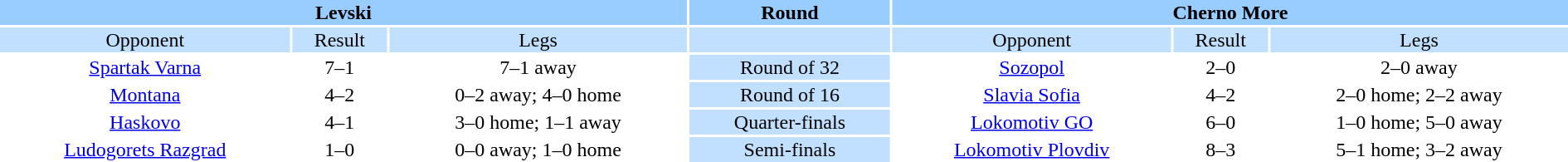<table width="100%" style="text-align:center">
<tr valign=top bgcolor=#99ccff>
<th colspan=3 style="width:1*">Levski</th>
<th><strong>Round</strong></th>
<th colspan=3 style="width:1*">Cherno More</th>
</tr>
<tr valign=top bgcolor=#c1e0ff>
<td>Opponent</td>
<td>Result</td>
<td>Legs</td>
<td bgcolor=#c1e0ff></td>
<td>Opponent</td>
<td>Result</td>
<td>Legs</td>
</tr>
<tr>
<td><a href='#'>Spartak Varna</a></td>
<td>7–1</td>
<td>7–1 away</td>
<td bgcolor="#c1e0ff">Round of 32</td>
<td><a href='#'>Sozopol</a></td>
<td>2–0</td>
<td>2–0 away</td>
</tr>
<tr>
<td><a href='#'>Montana</a></td>
<td>4–2</td>
<td>0–2 away; 4–0 home</td>
<td bgcolor="#c1e0ff">Round of 16</td>
<td><a href='#'>Slavia Sofia</a></td>
<td>4–2</td>
<td>2–0 home; 2–2 away</td>
</tr>
<tr>
<td><a href='#'>Haskovo</a></td>
<td>4–1</td>
<td>3–0 home; 1–1 away</td>
<td bgcolor="#c1e0ff">Quarter-finals</td>
<td><a href='#'>Lokomotiv GO</a></td>
<td>6–0</td>
<td>1–0 home; 5–0 away</td>
</tr>
<tr>
<td><a href='#'>Ludogorets Razgrad</a></td>
<td>1–0</td>
<td>0–0 away; 1–0 home</td>
<td bgcolor="#c1e0ff">Semi-finals</td>
<td><a href='#'>Lokomotiv Plovdiv</a></td>
<td>8–3</td>
<td>5–1 home; 3–2 away</td>
</tr>
</table>
